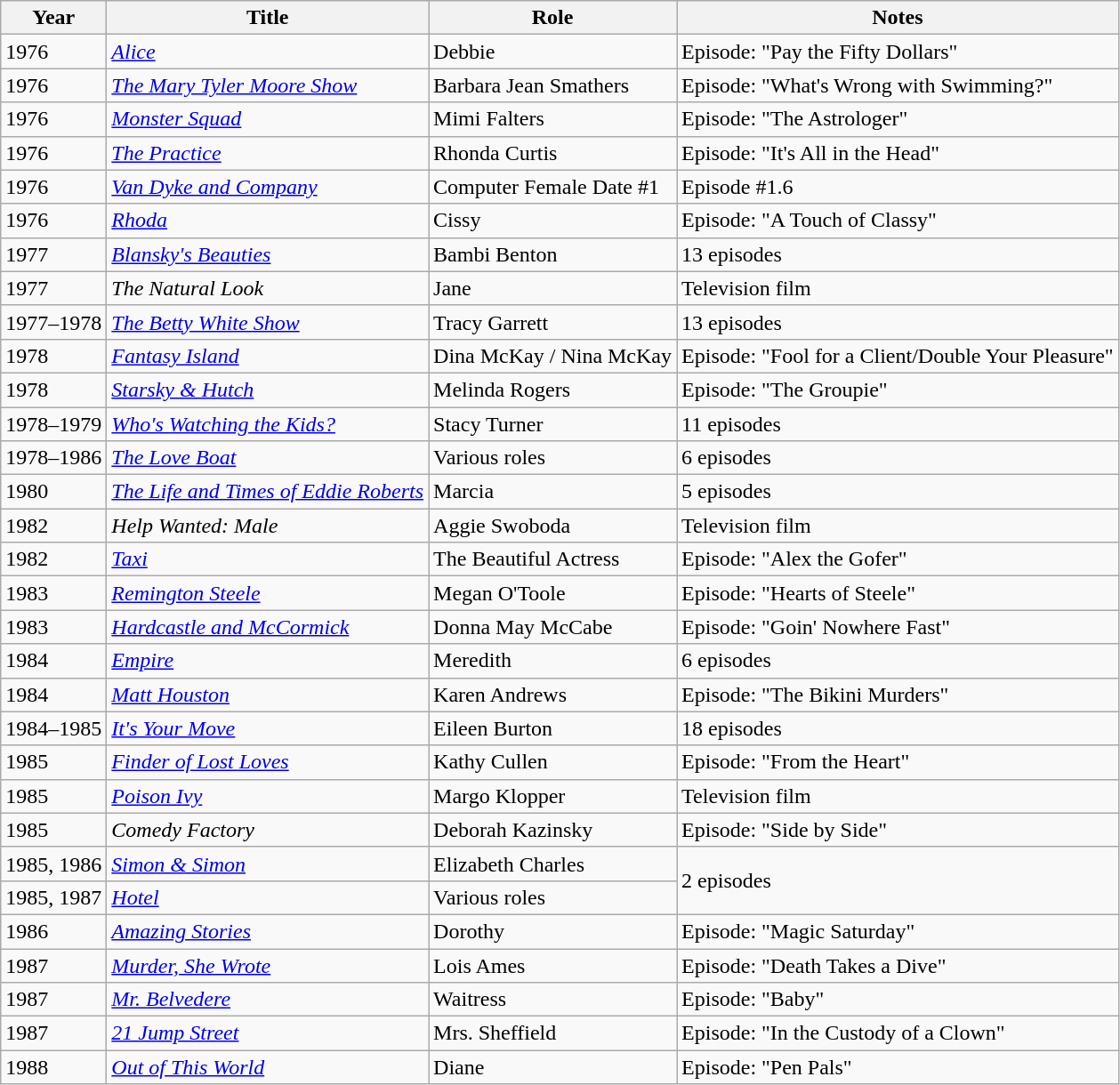<table class="wikitable sortable">
<tr>
<th>Year</th>
<th>Title</th>
<th>Role</th>
<th>Notes</th>
</tr>
<tr>
<td>1976</td>
<td><a href='#'><em>Alice</em></a></td>
<td>Debbie</td>
<td>Episode: "Pay the Fifty Dollars"</td>
</tr>
<tr>
<td>1976</td>
<td><em><a href='#'>The Mary Tyler Moore Show</a></em></td>
<td>Barbara Jean Smathers</td>
<td>Episode: "What's Wrong with Swimming?"</td>
</tr>
<tr>
<td>1976</td>
<td><em><a href='#'>Monster Squad</a></em></td>
<td>Mimi Falters</td>
<td>Episode: "The Astrologer"</td>
</tr>
<tr>
<td>1976</td>
<td><a href='#'><em>The Practice</em></a></td>
<td>Rhonda Curtis</td>
<td>Episode: "It's All in the Head"</td>
</tr>
<tr>
<td>1976</td>
<td><em><a href='#'>Van Dyke and Company</a></em></td>
<td>Computer Female Date #1</td>
<td>Episode #1.6</td>
</tr>
<tr>
<td>1976</td>
<td><em><a href='#'>Rhoda</a></em></td>
<td>Cissy</td>
<td>Episode: "A Touch of Classy"</td>
</tr>
<tr>
<td>1977</td>
<td><em><a href='#'>Blansky's Beauties</a></em></td>
<td>Bambi Benton</td>
<td>13 episodes</td>
</tr>
<tr>
<td>1977</td>
<td><em>The Natural Look</em></td>
<td>Jane</td>
<td>Television film</td>
</tr>
<tr>
<td>1977–1978</td>
<td><a href='#'><em>The Betty White Show</em></a></td>
<td>Tracy Garrett</td>
<td>13 episodes</td>
</tr>
<tr>
<td>1978</td>
<td><em><a href='#'>Fantasy Island</a></em></td>
<td>Dina McKay / Nina McKay</td>
<td>Episode: "Fool for a Client/Double Your Pleasure"</td>
</tr>
<tr>
<td>1978</td>
<td><em><a href='#'>Starsky & Hutch</a></em></td>
<td>Melinda Rogers</td>
<td>Episode: "The Groupie"</td>
</tr>
<tr>
<td>1978–1979</td>
<td><em><a href='#'>Who's Watching the Kids?</a></em></td>
<td>Stacy Turner</td>
<td>11 episodes</td>
</tr>
<tr>
<td>1978–1986</td>
<td><em><a href='#'>The Love Boat</a></em></td>
<td>Various roles</td>
<td>6 episodes</td>
</tr>
<tr>
<td>1980</td>
<td><em><a href='#'>The Life and Times of Eddie Roberts</a></em></td>
<td>Marcia</td>
<td>5 episodes</td>
</tr>
<tr>
<td>1982</td>
<td><em>Help Wanted: Male</em></td>
<td>Aggie Swoboda</td>
<td>Television film</td>
</tr>
<tr>
<td>1982</td>
<td><a href='#'><em>Taxi</em></a></td>
<td>The Beautiful Actress</td>
<td>Episode: "Alex the Gofer"</td>
</tr>
<tr>
<td>1983</td>
<td><em><a href='#'>Remington Steele</a></em></td>
<td>Megan O'Toole</td>
<td>Episode: "Hearts of Steele"</td>
</tr>
<tr>
<td>1983</td>
<td><em><a href='#'>Hardcastle and McCormick</a></em></td>
<td>Donna May McCabe</td>
<td>Episode: "Goin' Nowhere Fast"</td>
</tr>
<tr>
<td>1984</td>
<td><a href='#'><em>Empire</em></a></td>
<td>Meredith</td>
<td>6 episodes</td>
</tr>
<tr>
<td>1984</td>
<td><em><a href='#'>Matt Houston</a></em></td>
<td>Karen Andrews</td>
<td>Episode: "The Bikini Murders"</td>
</tr>
<tr>
<td>1984–1985</td>
<td><em><a href='#'>It's Your Move</a></em></td>
<td>Eileen Burton</td>
<td>18 episodes</td>
</tr>
<tr>
<td>1985</td>
<td><em><a href='#'>Finder of Lost Loves</a></em></td>
<td>Kathy Cullen</td>
<td>Episode: "From the Heart"</td>
</tr>
<tr>
<td>1985</td>
<td><a href='#'><em>Poison Ivy</em></a></td>
<td>Margo Klopper</td>
<td>Television film</td>
</tr>
<tr>
<td>1985</td>
<td><em>Comedy Factory</em></td>
<td>Deborah Kazinsky</td>
<td>Episode: "Side by Side"</td>
</tr>
<tr>
<td>1985, 1986</td>
<td><em><a href='#'>Simon & Simon</a></em></td>
<td>Elizabeth Charles</td>
<td rowspan="2">2 episodes</td>
</tr>
<tr>
<td>1985, 1987</td>
<td><a href='#'><em>Hotel</em></a></td>
<td>Various roles</td>
</tr>
<tr>
<td>1986</td>
<td><a href='#'><em>Amazing Stories</em></a></td>
<td>Dorothy</td>
<td>Episode: "Magic Saturday"</td>
</tr>
<tr>
<td>1987</td>
<td><em><a href='#'>Murder, She Wrote</a></em></td>
<td>Lois Ames</td>
<td>Episode: "Death Takes a Dive"</td>
</tr>
<tr>
<td>1987</td>
<td><em><a href='#'>Mr. Belvedere</a></em></td>
<td>Waitress</td>
<td>Episode: "Baby"</td>
</tr>
<tr>
<td>1987</td>
<td><em><a href='#'>21 Jump Street</a></em></td>
<td>Mrs. Sheffield</td>
<td>Episode: "In the Custody of a Clown"</td>
</tr>
<tr>
<td>1988</td>
<td><a href='#'><em>Out of This World</em></a></td>
<td>Diane</td>
<td>Episode: "Pen Pals"</td>
</tr>
</table>
